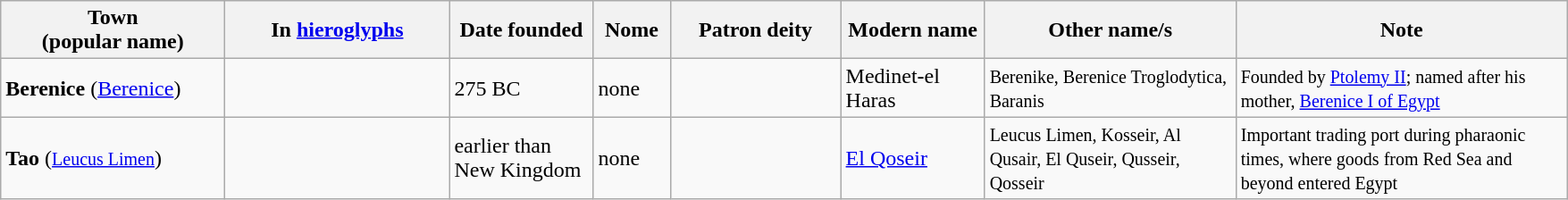<table class="wikitable sortable" style="text-align:left;">
<tr>
<th data-sort-type="letter" scope="col" style="width:160px;">Town<br>(popular name)</th>
<th data-sort-type="letter" scope="col" style="width:160px;">In <a href='#'>hieroglyphs</a></th>
<th data-sort-type="letter" scope="col" style="width:100px;">Date founded</th>
<th data-sort-type="number" scope="col" style="width:50px;">Nome</th>
<th data-sort-type="letter" scope="col" style="width:120px;">Patron deity</th>
<th data-sort-type="letter" scope="col" style="width:100px;">Modern name</th>
<th data-sort-type="letter" scope="col" style="width:180px;">Other name/s</th>
<th data-sort-type="letter" scope="col" style="width:240px;">Note</th>
</tr>
<tr>
<td><strong>Berenice</strong> (<a href='#'>Berenice</a>)</td>
<td></td>
<td>275 BC</td>
<td>none</td>
<td></td>
<td>Medinet-el Haras</td>
<td><small>Berenike, Berenice Troglodytica, Baranis</small></td>
<td><small>Founded by <a href='#'>Ptolemy II</a>; named after his mother, <a href='#'>Berenice I of Egypt</a></small></td>
</tr>
<tr>
<td><strong>Tao</strong> (<small><a href='#'>Leucus Limen</a></small>)</td>
<td></td>
<td>earlier than New Kingdom</td>
<td>none</td>
<td></td>
<td><a href='#'>El Qoseir</a></td>
<td><small>Leucus Limen, Kosseir, Al Qusair, El Quseir, Qusseir, Qosseir</small></td>
<td><small>Important trading port during pharaonic times, where goods from Red Sea and beyond entered Egypt</small></td>
</tr>
</table>
